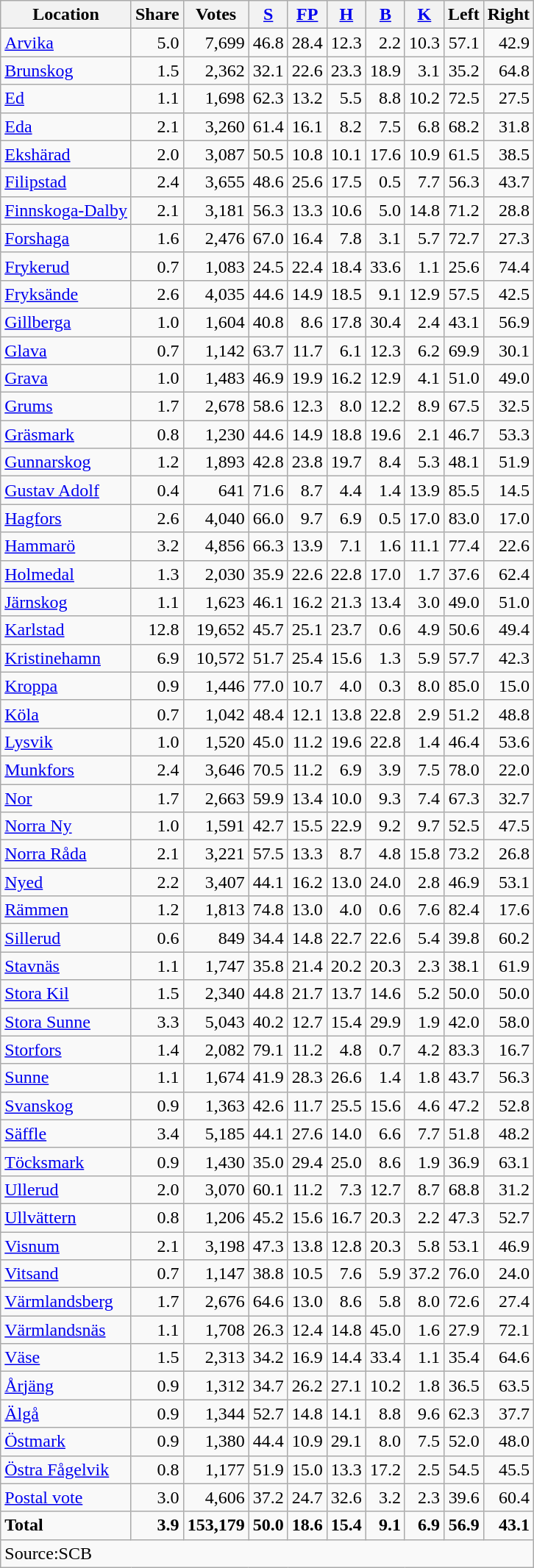<table class="wikitable sortable" style=text-align:right>
<tr>
<th>Location</th>
<th>Share</th>
<th>Votes</th>
<th><a href='#'>S</a></th>
<th><a href='#'>FP</a></th>
<th><a href='#'>H</a></th>
<th><a href='#'>B</a></th>
<th><a href='#'>K</a></th>
<th>Left</th>
<th>Right</th>
</tr>
<tr>
<td align=left><a href='#'>Arvika</a></td>
<td>5.0</td>
<td>7,699</td>
<td>46.8</td>
<td>28.4</td>
<td>12.3</td>
<td>2.2</td>
<td>10.3</td>
<td>57.1</td>
<td>42.9</td>
</tr>
<tr>
<td align=left><a href='#'>Brunskog</a></td>
<td>1.5</td>
<td>2,362</td>
<td>32.1</td>
<td>22.6</td>
<td>23.3</td>
<td>18.9</td>
<td>3.1</td>
<td>35.2</td>
<td>64.8</td>
</tr>
<tr>
<td align=left><a href='#'>Ed</a></td>
<td>1.1</td>
<td>1,698</td>
<td>62.3</td>
<td>13.2</td>
<td>5.5</td>
<td>8.8</td>
<td>10.2</td>
<td>72.5</td>
<td>27.5</td>
</tr>
<tr>
<td align=left><a href='#'>Eda</a></td>
<td>2.1</td>
<td>3,260</td>
<td>61.4</td>
<td>16.1</td>
<td>8.2</td>
<td>7.5</td>
<td>6.8</td>
<td>68.2</td>
<td>31.8</td>
</tr>
<tr>
<td align=left><a href='#'>Ekshärad</a></td>
<td>2.0</td>
<td>3,087</td>
<td>50.5</td>
<td>10.8</td>
<td>10.1</td>
<td>17.6</td>
<td>10.9</td>
<td>61.5</td>
<td>38.5</td>
</tr>
<tr>
<td align=left><a href='#'>Filipstad</a></td>
<td>2.4</td>
<td>3,655</td>
<td>48.6</td>
<td>25.6</td>
<td>17.5</td>
<td>0.5</td>
<td>7.7</td>
<td>56.3</td>
<td>43.7</td>
</tr>
<tr>
<td align=left><a href='#'>Finnskoga-Dalby</a></td>
<td>2.1</td>
<td>3,181</td>
<td>56.3</td>
<td>13.3</td>
<td>10.6</td>
<td>5.0</td>
<td>14.8</td>
<td>71.2</td>
<td>28.8</td>
</tr>
<tr>
<td align=left><a href='#'>Forshaga</a></td>
<td>1.6</td>
<td>2,476</td>
<td>67.0</td>
<td>16.4</td>
<td>7.8</td>
<td>3.1</td>
<td>5.7</td>
<td>72.7</td>
<td>27.3</td>
</tr>
<tr>
<td align=left><a href='#'>Frykerud</a></td>
<td>0.7</td>
<td>1,083</td>
<td>24.5</td>
<td>22.4</td>
<td>18.4</td>
<td>33.6</td>
<td>1.1</td>
<td>25.6</td>
<td>74.4</td>
</tr>
<tr>
<td align=left><a href='#'>Fryksände</a></td>
<td>2.6</td>
<td>4,035</td>
<td>44.6</td>
<td>14.9</td>
<td>18.5</td>
<td>9.1</td>
<td>12.9</td>
<td>57.5</td>
<td>42.5</td>
</tr>
<tr>
<td align=left><a href='#'>Gillberga</a></td>
<td>1.0</td>
<td>1,604</td>
<td>40.8</td>
<td>8.6</td>
<td>17.8</td>
<td>30.4</td>
<td>2.4</td>
<td>43.1</td>
<td>56.9</td>
</tr>
<tr>
<td align=left><a href='#'>Glava</a></td>
<td>0.7</td>
<td>1,142</td>
<td>63.7</td>
<td>11.7</td>
<td>6.1</td>
<td>12.3</td>
<td>6.2</td>
<td>69.9</td>
<td>30.1</td>
</tr>
<tr>
<td align=left><a href='#'>Grava</a></td>
<td>1.0</td>
<td>1,483</td>
<td>46.9</td>
<td>19.9</td>
<td>16.2</td>
<td>12.9</td>
<td>4.1</td>
<td>51.0</td>
<td>49.0</td>
</tr>
<tr>
<td align=left><a href='#'>Grums</a></td>
<td>1.7</td>
<td>2,678</td>
<td>58.6</td>
<td>12.3</td>
<td>8.0</td>
<td>12.2</td>
<td>8.9</td>
<td>67.5</td>
<td>32.5</td>
</tr>
<tr>
<td align=left><a href='#'>Gräsmark</a></td>
<td>0.8</td>
<td>1,230</td>
<td>44.6</td>
<td>14.9</td>
<td>18.8</td>
<td>19.6</td>
<td>2.1</td>
<td>46.7</td>
<td>53.3</td>
</tr>
<tr>
<td align=left><a href='#'>Gunnarskog</a></td>
<td>1.2</td>
<td>1,893</td>
<td>42.8</td>
<td>23.8</td>
<td>19.7</td>
<td>8.4</td>
<td>5.3</td>
<td>48.1</td>
<td>51.9</td>
</tr>
<tr>
<td align=left><a href='#'>Gustav Adolf</a></td>
<td>0.4</td>
<td>641</td>
<td>71.6</td>
<td>8.7</td>
<td>4.4</td>
<td>1.4</td>
<td>13.9</td>
<td>85.5</td>
<td>14.5</td>
</tr>
<tr>
<td align=left><a href='#'>Hagfors</a></td>
<td>2.6</td>
<td>4,040</td>
<td>66.0</td>
<td>9.7</td>
<td>6.9</td>
<td>0.5</td>
<td>17.0</td>
<td>83.0</td>
<td>17.0</td>
</tr>
<tr>
<td align=left><a href='#'>Hammarö</a></td>
<td>3.2</td>
<td>4,856</td>
<td>66.3</td>
<td>13.9</td>
<td>7.1</td>
<td>1.6</td>
<td>11.1</td>
<td>77.4</td>
<td>22.6</td>
</tr>
<tr>
<td align=left><a href='#'>Holmedal</a></td>
<td>1.3</td>
<td>2,030</td>
<td>35.9</td>
<td>22.6</td>
<td>22.8</td>
<td>17.0</td>
<td>1.7</td>
<td>37.6</td>
<td>62.4</td>
</tr>
<tr>
<td align=left><a href='#'>Järnskog</a></td>
<td>1.1</td>
<td>1,623</td>
<td>46.1</td>
<td>16.2</td>
<td>21.3</td>
<td>13.4</td>
<td>3.0</td>
<td>49.0</td>
<td>51.0</td>
</tr>
<tr>
<td align=left><a href='#'>Karlstad</a></td>
<td>12.8</td>
<td>19,652</td>
<td>45.7</td>
<td>25.1</td>
<td>23.7</td>
<td>0.6</td>
<td>4.9</td>
<td>50.6</td>
<td>49.4</td>
</tr>
<tr>
<td align=left><a href='#'>Kristinehamn</a></td>
<td>6.9</td>
<td>10,572</td>
<td>51.7</td>
<td>25.4</td>
<td>15.6</td>
<td>1.3</td>
<td>5.9</td>
<td>57.7</td>
<td>42.3</td>
</tr>
<tr>
<td align=left><a href='#'>Kroppa</a></td>
<td>0.9</td>
<td>1,446</td>
<td>77.0</td>
<td>10.7</td>
<td>4.0</td>
<td>0.3</td>
<td>8.0</td>
<td>85.0</td>
<td>15.0</td>
</tr>
<tr>
<td align=left><a href='#'>Köla</a></td>
<td>0.7</td>
<td>1,042</td>
<td>48.4</td>
<td>12.1</td>
<td>13.8</td>
<td>22.8</td>
<td>2.9</td>
<td>51.2</td>
<td>48.8</td>
</tr>
<tr>
<td align=left><a href='#'>Lysvik</a></td>
<td>1.0</td>
<td>1,520</td>
<td>45.0</td>
<td>11.2</td>
<td>19.6</td>
<td>22.8</td>
<td>1.4</td>
<td>46.4</td>
<td>53.6</td>
</tr>
<tr>
<td align=left><a href='#'>Munkfors</a></td>
<td>2.4</td>
<td>3,646</td>
<td>70.5</td>
<td>11.2</td>
<td>6.9</td>
<td>3.9</td>
<td>7.5</td>
<td>78.0</td>
<td>22.0</td>
</tr>
<tr>
<td align=left><a href='#'>Nor</a></td>
<td>1.7</td>
<td>2,663</td>
<td>59.9</td>
<td>13.4</td>
<td>10.0</td>
<td>9.3</td>
<td>7.4</td>
<td>67.3</td>
<td>32.7</td>
</tr>
<tr>
<td align=left><a href='#'>Norra Ny</a></td>
<td>1.0</td>
<td>1,591</td>
<td>42.7</td>
<td>15.5</td>
<td>22.9</td>
<td>9.2</td>
<td>9.7</td>
<td>52.5</td>
<td>47.5</td>
</tr>
<tr>
<td align=left><a href='#'>Norra Råda</a></td>
<td>2.1</td>
<td>3,221</td>
<td>57.5</td>
<td>13.3</td>
<td>8.7</td>
<td>4.8</td>
<td>15.8</td>
<td>73.2</td>
<td>26.8</td>
</tr>
<tr>
<td align=left><a href='#'>Nyed</a></td>
<td>2.2</td>
<td>3,407</td>
<td>44.1</td>
<td>16.2</td>
<td>13.0</td>
<td>24.0</td>
<td>2.8</td>
<td>46.9</td>
<td>53.1</td>
</tr>
<tr>
<td align=left><a href='#'>Rämmen</a></td>
<td>1.2</td>
<td>1,813</td>
<td>74.8</td>
<td>13.0</td>
<td>4.0</td>
<td>0.6</td>
<td>7.6</td>
<td>82.4</td>
<td>17.6</td>
</tr>
<tr>
<td align=left><a href='#'>Sillerud</a></td>
<td>0.6</td>
<td>849</td>
<td>34.4</td>
<td>14.8</td>
<td>22.7</td>
<td>22.6</td>
<td>5.4</td>
<td>39.8</td>
<td>60.2</td>
</tr>
<tr>
<td align=left><a href='#'>Stavnäs</a></td>
<td>1.1</td>
<td>1,747</td>
<td>35.8</td>
<td>21.4</td>
<td>20.2</td>
<td>20.3</td>
<td>2.3</td>
<td>38.1</td>
<td>61.9</td>
</tr>
<tr>
<td align=left><a href='#'>Stora Kil</a></td>
<td>1.5</td>
<td>2,340</td>
<td>44.8</td>
<td>21.7</td>
<td>13.7</td>
<td>14.6</td>
<td>5.2</td>
<td>50.0</td>
<td>50.0</td>
</tr>
<tr>
<td align=left><a href='#'>Stora Sunne</a></td>
<td>3.3</td>
<td>5,043</td>
<td>40.2</td>
<td>12.7</td>
<td>15.4</td>
<td>29.9</td>
<td>1.9</td>
<td>42.0</td>
<td>58.0</td>
</tr>
<tr>
<td align=left><a href='#'>Storfors</a></td>
<td>1.4</td>
<td>2,082</td>
<td>79.1</td>
<td>11.2</td>
<td>4.8</td>
<td>0.7</td>
<td>4.2</td>
<td>83.3</td>
<td>16.7</td>
</tr>
<tr>
<td align=left><a href='#'>Sunne</a></td>
<td>1.1</td>
<td>1,674</td>
<td>41.9</td>
<td>28.3</td>
<td>26.6</td>
<td>1.4</td>
<td>1.8</td>
<td>43.7</td>
<td>56.3</td>
</tr>
<tr>
<td align=left><a href='#'>Svanskog</a></td>
<td>0.9</td>
<td>1,363</td>
<td>42.6</td>
<td>11.7</td>
<td>25.5</td>
<td>15.6</td>
<td>4.6</td>
<td>47.2</td>
<td>52.8</td>
</tr>
<tr>
<td align=left><a href='#'>Säffle</a></td>
<td>3.4</td>
<td>5,185</td>
<td>44.1</td>
<td>27.6</td>
<td>14.0</td>
<td>6.6</td>
<td>7.7</td>
<td>51.8</td>
<td>48.2</td>
</tr>
<tr>
<td align=left><a href='#'>Töcksmark</a></td>
<td>0.9</td>
<td>1,430</td>
<td>35.0</td>
<td>29.4</td>
<td>25.0</td>
<td>8.6</td>
<td>1.9</td>
<td>36.9</td>
<td>63.1</td>
</tr>
<tr>
<td align=left><a href='#'>Ullerud</a></td>
<td>2.0</td>
<td>3,070</td>
<td>60.1</td>
<td>11.2</td>
<td>7.3</td>
<td>12.7</td>
<td>8.7</td>
<td>68.8</td>
<td>31.2</td>
</tr>
<tr>
<td align=left><a href='#'>Ullvättern</a></td>
<td>0.8</td>
<td>1,206</td>
<td>45.2</td>
<td>15.6</td>
<td>16.7</td>
<td>20.3</td>
<td>2.2</td>
<td>47.3</td>
<td>52.7</td>
</tr>
<tr>
<td align=left><a href='#'>Visnum</a></td>
<td>2.1</td>
<td>3,198</td>
<td>47.3</td>
<td>13.8</td>
<td>12.8</td>
<td>20.3</td>
<td>5.8</td>
<td>53.1</td>
<td>46.9</td>
</tr>
<tr>
<td align=left><a href='#'>Vitsand</a></td>
<td>0.7</td>
<td>1,147</td>
<td>38.8</td>
<td>10.5</td>
<td>7.6</td>
<td>5.9</td>
<td>37.2</td>
<td>76.0</td>
<td>24.0</td>
</tr>
<tr>
<td align=left><a href='#'>Värmlandsberg</a></td>
<td>1.7</td>
<td>2,676</td>
<td>64.6</td>
<td>13.0</td>
<td>8.6</td>
<td>5.8</td>
<td>8.0</td>
<td>72.6</td>
<td>27.4</td>
</tr>
<tr>
<td align=left><a href='#'>Värmlandsnäs</a></td>
<td>1.1</td>
<td>1,708</td>
<td>26.3</td>
<td>12.4</td>
<td>14.8</td>
<td>45.0</td>
<td>1.6</td>
<td>27.9</td>
<td>72.1</td>
</tr>
<tr>
<td align=left><a href='#'>Väse</a></td>
<td>1.5</td>
<td>2,313</td>
<td>34.2</td>
<td>16.9</td>
<td>14.4</td>
<td>33.4</td>
<td>1.1</td>
<td>35.4</td>
<td>64.6</td>
</tr>
<tr>
<td align=left><a href='#'>Årjäng</a></td>
<td>0.9</td>
<td>1,312</td>
<td>34.7</td>
<td>26.2</td>
<td>27.1</td>
<td>10.2</td>
<td>1.8</td>
<td>36.5</td>
<td>63.5</td>
</tr>
<tr>
<td align=left><a href='#'>Älgå</a></td>
<td>0.9</td>
<td>1,344</td>
<td>52.7</td>
<td>14.8</td>
<td>14.1</td>
<td>8.8</td>
<td>9.6</td>
<td>62.3</td>
<td>37.7</td>
</tr>
<tr>
<td align=left><a href='#'>Östmark</a></td>
<td>0.9</td>
<td>1,380</td>
<td>44.4</td>
<td>10.9</td>
<td>29.1</td>
<td>8.0</td>
<td>7.5</td>
<td>52.0</td>
<td>48.0</td>
</tr>
<tr>
<td align=left><a href='#'>Östra Fågelvik</a></td>
<td>0.8</td>
<td>1,177</td>
<td>51.9</td>
<td>15.0</td>
<td>13.3</td>
<td>17.2</td>
<td>2.5</td>
<td>54.5</td>
<td>45.5</td>
</tr>
<tr>
<td align=left><a href='#'>Postal vote</a></td>
<td>3.0</td>
<td>4,606</td>
<td>37.2</td>
<td>24.7</td>
<td>32.6</td>
<td>3.2</td>
<td>2.3</td>
<td>39.6</td>
<td>60.4</td>
</tr>
<tr>
<td align=left><strong>Total</strong></td>
<td><strong>3.9</strong></td>
<td><strong>153,179</strong></td>
<td><strong>50.0</strong></td>
<td><strong>18.6</strong></td>
<td><strong>15.4</strong></td>
<td><strong>9.1</strong></td>
<td><strong>6.9</strong></td>
<td><strong>56.9</strong></td>
<td><strong>43.1</strong></td>
</tr>
<tr>
<td align=left colspan=10>Source:SCB </td>
</tr>
</table>
